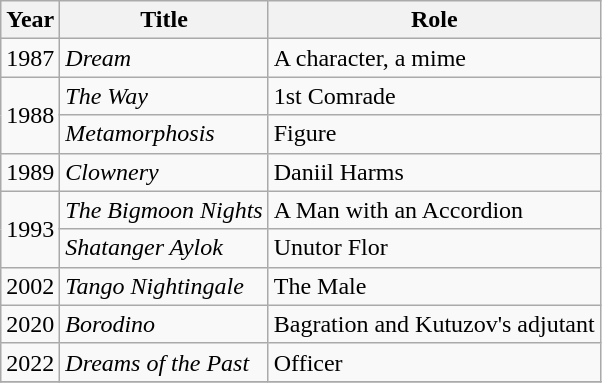<table class="wikitable sortable">
<tr>
<th>Year</th>
<th>Title</th>
<th>Role</th>
</tr>
<tr>
<td>1987</td>
<td><em>Dream</em></td>
<td>A character, a mime</td>
</tr>
<tr>
<td rowspan=2>1988</td>
<td><em>The Way</em></td>
<td>1st Comrade</td>
</tr>
<tr>
<td><em>Metamorphosis</em></td>
<td>Figure</td>
</tr>
<tr>
<td>1989</td>
<td><em>Clownery</em></td>
<td>Daniil Harms</td>
</tr>
<tr>
<td rowspan=2>1993</td>
<td><em>The Bigmoon Nights</em></td>
<td>A Man with an Accordion</td>
</tr>
<tr>
<td><em>Shatanger Aylok</em></td>
<td>Unutor Flor</td>
</tr>
<tr>
<td>2002</td>
<td><em>Tango Nightingale</em></td>
<td>The Male</td>
</tr>
<tr>
<td>2020</td>
<td><em>Borodino</em></td>
<td>Bagration and Kutuzov's adjutant</td>
</tr>
<tr>
<td>2022</td>
<td><em>Dreams of the Past</em></td>
<td>Officer</td>
</tr>
<tr>
</tr>
</table>
